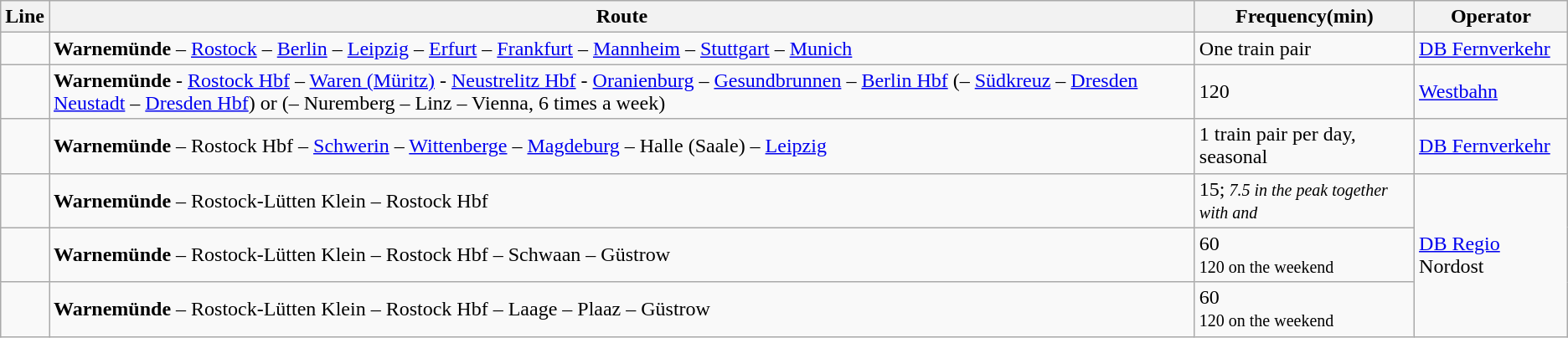<table class="wikitable">
<tr>
<th>Line</th>
<th>Route</th>
<th>Frequency(min)</th>
<th>Operator</th>
</tr>
<tr>
<td align=center></td>
<td><strong>Warnemünde</strong> – <a href='#'>Rostock</a> – <a href='#'>Berlin</a> – <a href='#'>Leipzig</a> – <a href='#'>Erfurt</a> – <a href='#'>Frankfurt</a> – <a href='#'>Mannheim</a> – <a href='#'>Stuttgart</a> – <a href='#'>Munich</a></td>
<td>One train pair</td>
<td><a href='#'>DB&nbsp;Fernverkehr</a></td>
</tr>
<tr>
<td align="center"></td>
<td><strong>Warnemünde</strong>  - <a href='#'>Rostock Hbf</a> – <a href='#'>Waren (Müritz)</a> - <a href='#'>Neustrelitz Hbf</a> - <a href='#'>Oranienburg</a> – <a href='#'>Gesundbrunnen</a> – <a href='#'>Berlin Hbf</a> (– <a href='#'>Südkreuz</a> – <a href='#'>Dresden Neustadt</a> – <a href='#'>Dresden Hbf</a>) or (– Nuremberg –  Linz – Vienna, 6 times a week)</td>
<td>120</td>
<td><a href='#'>Westbahn</a></td>
</tr>
<tr>
<td align="center"></td>
<td><strong>Warnemünde</strong> – Rostock Hbf – <a href='#'>Schwerin</a> – <a href='#'>Wittenberge</a> – <a href='#'>Magdeburg</a> – Halle (Saale) – <a href='#'>Leipzig</a></td>
<td>1 train pair per day, seasonal</td>
<td><a href='#'>DB Fernverkehr</a></td>
</tr>
<tr>
<td align="center"></td>
<td><strong>Warnemünde</strong> – Rostock-Lütten Klein – Rostock Hbf</td>
<td>15;<small><em> 7.5 in the peak together with  and </em></small></td>
<td rowspan=3><a href='#'>DB Regio</a> Nordost</td>
</tr>
<tr>
<td align="center"></td>
<td><strong>Warnemünde</strong> – Rostock-Lütten Klein – Rostock Hbf – Schwaan – Güstrow</td>
<td>60<br><small>120 on the weekend</small></td>
</tr>
<tr>
<td align="center"></td>
<td><strong>Warnemünde</strong> – Rostock-Lütten Klein – Rostock Hbf – Laage – Plaaz – Güstrow</td>
<td>60<br><small>120 on the weekend</small></td>
</tr>
</table>
